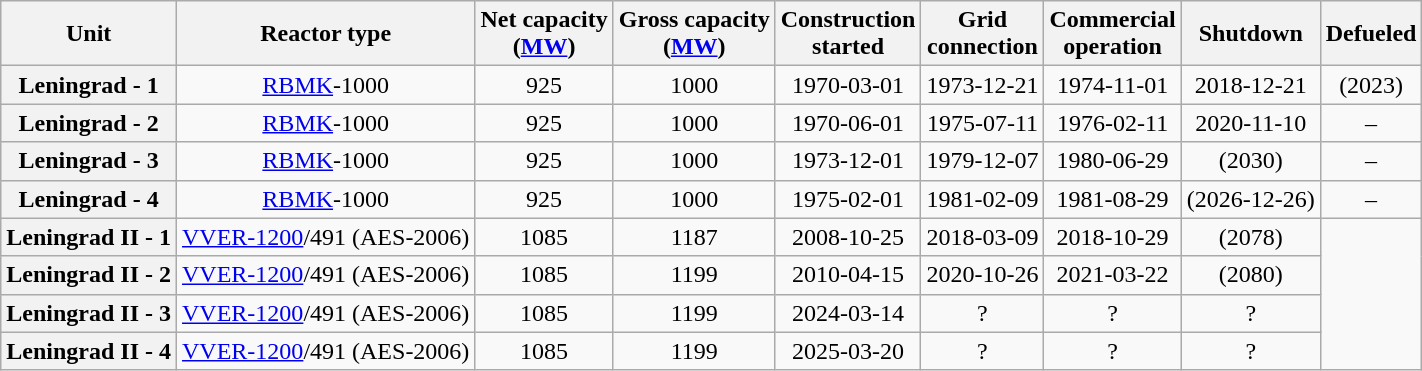<table class="wikitable" style="text-align:center">
<tr>
<th>Unit</th>
<th>Reactor type</th>
<th>Net capacity<br>(<a href='#'>MW</a>)</th>
<th>Gross capacity<br>(<a href='#'>MW</a>)</th>
<th>Construction<br>started</th>
<th>Grid<br>connection</th>
<th>Commercial<br>operation</th>
<th>Shutdown</th>
<th>De­fuel­ed</th>
</tr>
<tr>
<th>Leningrad - 1</th>
<td><a href='#'>RBMK</a>-1000</td>
<td>925</td>
<td>1000</td>
<td>1970-03-01</td>
<td>1973-12-21</td>
<td>1974-11-01</td>
<td>2018-12-21</td>
<td>(2023)</td>
</tr>
<tr>
<th>Leningrad - 2</th>
<td><a href='#'>RBMK</a>-1000</td>
<td>925</td>
<td>1000</td>
<td>1970-06-01</td>
<td>1975-07-11</td>
<td>1976-02-11</td>
<td>2020-11-10</td>
<td>–</td>
</tr>
<tr>
<th>Leningrad - 3</th>
<td><a href='#'>RBMK</a>-1000</td>
<td>925</td>
<td>1000</td>
<td>1973-12-01</td>
<td>1979-12-07</td>
<td>1980-06-29</td>
<td>(2030)</td>
<td>–</td>
</tr>
<tr>
<th>Leningrad - 4</th>
<td><a href='#'>RBMK</a>-1000</td>
<td>925</td>
<td>1000</td>
<td>1975-02-01</td>
<td>1981-02-09</td>
<td>1981-08-29</td>
<td>(2026-12-26)</td>
<td>–</td>
</tr>
<tr style="white-space:nowrap">
<th>Leningrad II - 1</th>
<td><a href='#'>VVER-1200</a>/491 (AES-2006)</td>
<td>1085</td>
<td>1187</td>
<td>2008-10-25</td>
<td>2018-03-09</td>
<td>2018-10-29</td>
<td>(2078)</td>
</tr>
<tr>
<th>Leningrad II - 2</th>
<td><a href='#'>VVER-1200</a>/491 (AES-2006)</td>
<td>1085</td>
<td>1199</td>
<td>2010-04-15</td>
<td>2020-10-26</td>
<td>2021-03-22</td>
<td>(2080)</td>
</tr>
<tr>
<th>Leningrad II - 3</th>
<td><a href='#'>VVER-1200</a>/491 (AES-2006)</td>
<td>1085</td>
<td>1199</td>
<td>2024-03-14</td>
<td>?</td>
<td>?</td>
<td>?</td>
</tr>
<tr>
<th>Leningrad II - 4</th>
<td><a href='#'>VVER-1200</a>/491 (AES-2006)</td>
<td>1085</td>
<td>1199</td>
<td>2025-03-20</td>
<td>?</td>
<td>?</td>
<td>?</td>
</tr>
</table>
